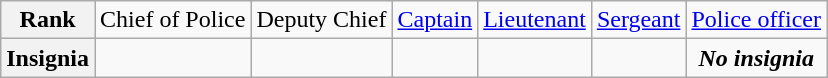<table class="wikitable">
<tr style="text-align:center;">
<th>Rank</th>
<td>Chief of Police</td>
<td>Deputy Chief</td>
<td><a href='#'>Captain</a></td>
<td><a href='#'>Lieutenant</a></td>
<td><a href='#'>Sergeant</a></td>
<td><a href='#'>Police officer</a></td>
</tr>
<tr style="text-align:center;">
<th>Insignia</th>
<td></td>
<td></td>
<td></td>
<td></td>
<td></td>
<td><strong><em>No insignia</em></strong></td>
</tr>
</table>
